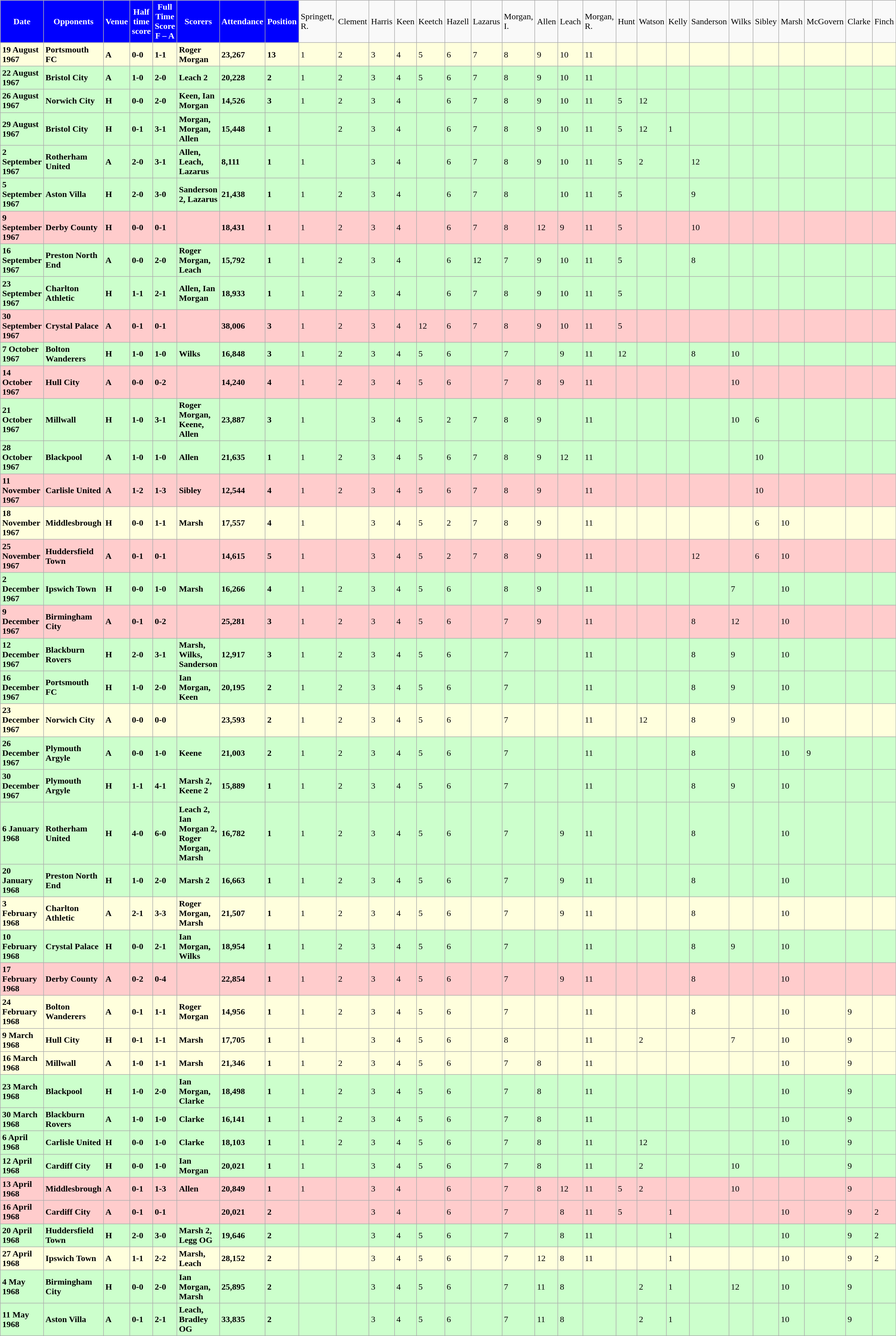<table class="wikitable">
<tr>
<th style="background:#0000FF; color:white; text-align:center;">Date</th>
<th style="background:#0000FF; color:white; text-align:center;">Opponents</th>
<th style="background:#0000FF; color:white; text-align:center;">Venue</th>
<th style="background:#0000FF; color:white; text-align:center;">Half time score</th>
<th style="background:#0000FF; color:white; text-align:center;">Full Time Score<br><strong>F – A</strong></th>
<th style="background:#0000FF; color:white; text-align:center;">Scorers</th>
<th style="background:#0000FF; color:white; text-align:center;">Attendance</th>
<th style="background:#0000FF; color:white; text-align:center;">Position</th>
<td>Springett, R.</td>
<td>Clement</td>
<td>Harris</td>
<td>Keen</td>
<td>Keetch</td>
<td>Hazell</td>
<td>Lazarus</td>
<td>Morgan, I.</td>
<td>Allen</td>
<td>Leach</td>
<td>Morgan, R.</td>
<td>Hunt</td>
<td>Watson</td>
<td>Kelly</td>
<td>Sanderson</td>
<td>Wilks</td>
<td>Sibley</td>
<td>Marsh</td>
<td>McGovern</td>
<td>Clarke</td>
<td>Finch</td>
</tr>
<tr bgcolor="#ffffdd">
<td><strong>19 August 1967</strong></td>
<td><strong>Portsmouth FC</strong></td>
<td><strong>A</strong></td>
<td><strong>0-0</strong></td>
<td><strong>1-1</strong></td>
<td><strong>Roger Morgan</strong></td>
<td><strong>23,267</strong></td>
<td><strong>13</strong></td>
<td>1</td>
<td>2</td>
<td>3</td>
<td>4</td>
<td>5</td>
<td>6</td>
<td>7</td>
<td>8</td>
<td>9</td>
<td>10</td>
<td>11</td>
<td></td>
<td></td>
<td></td>
<td></td>
<td></td>
<td></td>
<td></td>
<td></td>
<td></td>
<td></td>
</tr>
<tr bgcolor="#ccffcc">
<td><strong>22 August 1967</strong></td>
<td><strong>Bristol City</strong></td>
<td><strong>A</strong></td>
<td><strong>1-0</strong></td>
<td><strong>2-0</strong></td>
<td><strong>Leach 2</strong></td>
<td><strong>20,228</strong></td>
<td><strong>2</strong></td>
<td>1</td>
<td>2</td>
<td>3</td>
<td>4</td>
<td>5</td>
<td>6</td>
<td>7</td>
<td>8</td>
<td>9</td>
<td>10</td>
<td>11</td>
<td></td>
<td></td>
<td></td>
<td></td>
<td></td>
<td></td>
<td></td>
<td></td>
<td></td>
<td></td>
</tr>
<tr bgcolor="#ccffcc">
<td><strong>26 August 1967</strong></td>
<td><strong>Norwich City</strong></td>
<td><strong>H</strong></td>
<td><strong>0-0</strong></td>
<td><strong>2-0</strong></td>
<td><strong>Keen, Ian Morgan</strong></td>
<td><strong>14,526</strong></td>
<td><strong>3</strong></td>
<td>1</td>
<td>2</td>
<td>3</td>
<td>4</td>
<td></td>
<td>6</td>
<td>7</td>
<td>8</td>
<td>9</td>
<td>10</td>
<td>11</td>
<td>5</td>
<td>12</td>
<td></td>
<td></td>
<td></td>
<td></td>
<td></td>
<td></td>
<td></td>
<td></td>
</tr>
<tr bgcolor="#ccffcc">
<td><strong>29 August 1967</strong></td>
<td><strong>Bristol City</strong></td>
<td><strong>H</strong></td>
<td><strong>0-1</strong></td>
<td><strong>3-1</strong></td>
<td><strong>Morgan, Morgan, Allen</strong></td>
<td><strong>15,448</strong></td>
<td><strong>1</strong></td>
<td></td>
<td>2</td>
<td>3</td>
<td>4</td>
<td></td>
<td>6</td>
<td>7</td>
<td>8</td>
<td>9</td>
<td>10</td>
<td>11</td>
<td>5</td>
<td>12</td>
<td>1</td>
<td></td>
<td></td>
<td></td>
<td></td>
<td></td>
<td></td>
<td></td>
</tr>
<tr bgcolor="#ccffcc">
<td><strong>2 September 1967</strong></td>
<td><strong>Rotherham United</strong></td>
<td><strong>A</strong></td>
<td><strong>2-0</strong></td>
<td><strong>3-1</strong></td>
<td><strong>Allen, Leach, Lazarus</strong></td>
<td><strong>8,111</strong></td>
<td><strong>1</strong></td>
<td>1</td>
<td></td>
<td>3</td>
<td>4</td>
<td></td>
<td>6</td>
<td>7</td>
<td>8</td>
<td>9</td>
<td>10</td>
<td>11</td>
<td>5</td>
<td>2</td>
<td></td>
<td>12</td>
<td></td>
<td></td>
<td></td>
<td></td>
<td></td>
<td></td>
</tr>
<tr bgcolor="#ccffcc">
<td><strong>5 September 1967</strong></td>
<td><strong>Aston Villa</strong></td>
<td><strong>H</strong></td>
<td><strong>2-0</strong></td>
<td><strong>3-0</strong></td>
<td><strong>Sanderson 2, Lazarus</strong></td>
<td><strong>21,438</strong></td>
<td><strong>1</strong></td>
<td>1</td>
<td>2</td>
<td>3</td>
<td>4</td>
<td></td>
<td>6</td>
<td>7</td>
<td>8</td>
<td></td>
<td>10</td>
<td>11</td>
<td>5</td>
<td></td>
<td></td>
<td>9</td>
<td></td>
<td></td>
<td></td>
<td></td>
<td></td>
<td></td>
</tr>
<tr bgcolor="#ffcccc">
<td><strong>9 September 1967</strong></td>
<td><strong>Derby County</strong></td>
<td><strong>H</strong></td>
<td><strong>0-0</strong></td>
<td><strong>0-1</strong></td>
<td></td>
<td><strong>18,431</strong></td>
<td><strong>1</strong></td>
<td>1</td>
<td>2</td>
<td>3</td>
<td>4</td>
<td></td>
<td>6</td>
<td>7</td>
<td>8</td>
<td>12</td>
<td>9</td>
<td>11</td>
<td>5</td>
<td></td>
<td></td>
<td>10</td>
<td></td>
<td></td>
<td></td>
<td></td>
<td></td>
<td></td>
</tr>
<tr bgcolor="#ccffcc">
<td><strong>16 September 1967</strong></td>
<td><strong>Preston North End</strong></td>
<td><strong>A</strong></td>
<td><strong>0-0</strong></td>
<td><strong>2-0</strong></td>
<td><strong>Roger Morgan, Leach</strong></td>
<td><strong>15,792</strong></td>
<td><strong>1</strong></td>
<td>1</td>
<td>2</td>
<td>3</td>
<td>4</td>
<td></td>
<td>6</td>
<td>12</td>
<td>7</td>
<td>9</td>
<td>10</td>
<td>11</td>
<td>5</td>
<td></td>
<td></td>
<td>8</td>
<td></td>
<td></td>
<td></td>
<td></td>
<td></td>
<td></td>
</tr>
<tr bgcolor="#ccffcc">
<td><strong>23 September 1967</strong></td>
<td><strong>Charlton Athletic</strong></td>
<td><strong>H</strong></td>
<td><strong>1-1</strong></td>
<td><strong>2-1</strong></td>
<td><strong>Allen, Ian Morgan</strong></td>
<td><strong>18,933</strong></td>
<td><strong>1</strong></td>
<td>1</td>
<td>2</td>
<td>3</td>
<td>4</td>
<td></td>
<td>6</td>
<td>7</td>
<td>8</td>
<td>9</td>
<td>10</td>
<td>11</td>
<td>5</td>
<td></td>
<td></td>
<td></td>
<td></td>
<td></td>
<td></td>
<td></td>
<td></td>
<td></td>
</tr>
<tr bgcolor="#ffcccc">
<td><strong>30 September 1967</strong></td>
<td><strong>Crystal Palace</strong></td>
<td><strong>A</strong></td>
<td><strong>0-1</strong></td>
<td><strong>0-1</strong></td>
<td></td>
<td><strong>38,006</strong></td>
<td><strong>3</strong></td>
<td>1</td>
<td>2</td>
<td>3</td>
<td>4</td>
<td>12</td>
<td>6</td>
<td>7</td>
<td>8</td>
<td>9</td>
<td>10</td>
<td>11</td>
<td>5</td>
<td></td>
<td></td>
<td></td>
<td></td>
<td></td>
<td></td>
<td></td>
<td></td>
<td></td>
</tr>
<tr bgcolor="#ccffcc">
<td><strong>7 October 1967</strong></td>
<td><strong>Bolton Wanderers</strong></td>
<td><strong>H</strong></td>
<td><strong>1-0</strong></td>
<td><strong>1-0</strong></td>
<td><strong>Wilks</strong></td>
<td><strong>16,848</strong></td>
<td><strong>3</strong></td>
<td>1</td>
<td>2</td>
<td>3</td>
<td>4</td>
<td>5</td>
<td>6</td>
<td></td>
<td>7</td>
<td></td>
<td>9</td>
<td>11</td>
<td>12</td>
<td></td>
<td></td>
<td>8</td>
<td>10</td>
<td></td>
<td></td>
<td></td>
<td></td>
<td></td>
</tr>
<tr bgcolor="#ffcccc">
<td><strong>14 October 1967</strong></td>
<td><strong>Hull City</strong></td>
<td><strong>A</strong></td>
<td><strong>0-0</strong></td>
<td><strong>0-2</strong></td>
<td></td>
<td><strong>14,240</strong></td>
<td><strong>4</strong></td>
<td>1</td>
<td>2</td>
<td>3</td>
<td>4</td>
<td>5</td>
<td>6</td>
<td></td>
<td>7</td>
<td>8</td>
<td>9</td>
<td>11</td>
<td></td>
<td></td>
<td></td>
<td></td>
<td>10</td>
<td></td>
<td></td>
<td></td>
<td></td>
<td></td>
</tr>
<tr bgcolor="#ccffcc">
<td><strong>21 October 1967</strong></td>
<td><strong>Millwall</strong></td>
<td><strong>H</strong></td>
<td><strong>1-0</strong></td>
<td><strong>3-1</strong></td>
<td><strong>Roger Morgan, Keene, Allen</strong></td>
<td><strong>23,887</strong></td>
<td><strong>3</strong></td>
<td>1</td>
<td></td>
<td>3</td>
<td>4</td>
<td>5</td>
<td>2</td>
<td>7</td>
<td>8</td>
<td>9</td>
<td></td>
<td>11</td>
<td></td>
<td></td>
<td></td>
<td></td>
<td>10</td>
<td>6</td>
<td></td>
<td></td>
<td></td>
<td></td>
</tr>
<tr bgcolor="#ccffcc">
<td><strong>28 October 1967</strong></td>
<td><strong>Blackpool</strong></td>
<td><strong>A</strong></td>
<td><strong>1-0</strong></td>
<td><strong>1-0</strong></td>
<td><strong>Allen</strong></td>
<td><strong>21,635</strong></td>
<td><strong>1</strong></td>
<td>1</td>
<td>2</td>
<td>3</td>
<td>4</td>
<td>5</td>
<td>6</td>
<td>7</td>
<td>8</td>
<td>9</td>
<td>12</td>
<td>11</td>
<td></td>
<td></td>
<td></td>
<td></td>
<td></td>
<td>10</td>
<td></td>
<td></td>
<td></td>
<td></td>
</tr>
<tr bgcolor="#ffcccc">
<td><strong>11 November 1967</strong></td>
<td><strong>Carlisle United</strong></td>
<td><strong>A</strong></td>
<td><strong>1-2</strong></td>
<td><strong>1-3</strong></td>
<td><strong>Sibley</strong></td>
<td><strong>12,544</strong></td>
<td><strong>4</strong></td>
<td>1</td>
<td>2</td>
<td>3</td>
<td>4</td>
<td>5</td>
<td>6</td>
<td>7</td>
<td>8</td>
<td>9</td>
<td></td>
<td>11</td>
<td></td>
<td></td>
<td></td>
<td></td>
<td></td>
<td>10</td>
<td></td>
<td></td>
<td></td>
<td></td>
</tr>
<tr bgcolor="#ffffdd">
<td><strong>18 November 1967</strong></td>
<td><strong>Middlesbrough</strong></td>
<td><strong>H</strong></td>
<td><strong>0-0</strong></td>
<td><strong>1-1</strong></td>
<td><strong>Marsh</strong></td>
<td><strong>17,557</strong></td>
<td><strong>4</strong></td>
<td>1</td>
<td></td>
<td>3</td>
<td>4</td>
<td>5</td>
<td>2</td>
<td>7</td>
<td>8</td>
<td>9</td>
<td></td>
<td>11</td>
<td></td>
<td></td>
<td></td>
<td></td>
<td></td>
<td>6</td>
<td>10</td>
<td></td>
<td></td>
<td></td>
</tr>
<tr bgcolor="#ffcccc">
<td><strong>25 November 1967</strong></td>
<td><strong>Huddersfield Town</strong></td>
<td><strong>A</strong></td>
<td><strong>0-1</strong></td>
<td><strong>0-1</strong></td>
<td></td>
<td><strong>14,615</strong></td>
<td><strong>5</strong></td>
<td>1</td>
<td></td>
<td>3</td>
<td>4</td>
<td>5</td>
<td>2</td>
<td>7</td>
<td>8</td>
<td>9</td>
<td></td>
<td>11</td>
<td></td>
<td></td>
<td></td>
<td>12</td>
<td></td>
<td>6</td>
<td>10</td>
<td></td>
<td></td>
<td></td>
</tr>
<tr bgcolor="#ccffcc">
<td><strong>2 December 1967</strong></td>
<td><strong>Ipswich Town</strong></td>
<td><strong>H</strong></td>
<td><strong>0-0</strong></td>
<td><strong>1-0</strong></td>
<td><strong>Marsh</strong></td>
<td><strong>16,266</strong></td>
<td><strong>4</strong></td>
<td>1</td>
<td>2</td>
<td>3</td>
<td>4</td>
<td>5</td>
<td>6</td>
<td></td>
<td>8</td>
<td>9</td>
<td></td>
<td>11</td>
<td></td>
<td></td>
<td></td>
<td></td>
<td>7</td>
<td></td>
<td>10</td>
<td></td>
<td></td>
<td></td>
</tr>
<tr bgcolor="#ffcccc">
<td><strong>9 December 1967</strong></td>
<td><strong>Birmingham City</strong></td>
<td><strong>A</strong></td>
<td><strong>0-1</strong></td>
<td><strong>0-2</strong></td>
<td></td>
<td><strong>25,281</strong></td>
<td><strong>3</strong></td>
<td>1</td>
<td>2</td>
<td>3</td>
<td>4</td>
<td>5</td>
<td>6</td>
<td></td>
<td>7</td>
<td>9</td>
<td></td>
<td>11</td>
<td></td>
<td></td>
<td></td>
<td>8</td>
<td>12</td>
<td></td>
<td>10</td>
<td></td>
<td></td>
<td></td>
</tr>
<tr bgcolor="#ccffcc">
<td><strong>12 December 1967</strong></td>
<td><strong>Blackburn Rovers</strong></td>
<td><strong>H</strong></td>
<td><strong>2-0</strong></td>
<td><strong>3-1</strong></td>
<td><strong>Marsh, Wilks, Sanderson</strong></td>
<td><strong>12,917</strong></td>
<td><strong>3</strong></td>
<td>1</td>
<td>2</td>
<td>3</td>
<td>4</td>
<td>5</td>
<td>6</td>
<td></td>
<td>7</td>
<td></td>
<td></td>
<td>11</td>
<td></td>
<td></td>
<td></td>
<td>8</td>
<td>9</td>
<td></td>
<td>10</td>
<td></td>
<td></td>
<td></td>
</tr>
<tr bgcolor="#ccffcc">
<td><strong>16 December 1967</strong></td>
<td><strong>Portsmouth FC</strong></td>
<td><strong>H</strong></td>
<td><strong>1-0</strong></td>
<td><strong>2-0</strong></td>
<td><strong>Ian Morgan, Keen</strong></td>
<td><strong>20,195</strong></td>
<td><strong>2</strong></td>
<td>1</td>
<td>2</td>
<td>3</td>
<td>4</td>
<td>5</td>
<td>6</td>
<td></td>
<td>7</td>
<td></td>
<td></td>
<td>11</td>
<td></td>
<td></td>
<td></td>
<td>8</td>
<td>9</td>
<td></td>
<td>10</td>
<td></td>
<td></td>
<td></td>
</tr>
<tr bgcolor="#ffffdd">
<td><strong>23 December 1967</strong></td>
<td><strong>Norwich City</strong></td>
<td><strong>A</strong></td>
<td><strong>0-0</strong></td>
<td><strong>0-0</strong></td>
<td></td>
<td><strong>23,593</strong></td>
<td><strong>2</strong></td>
<td>1</td>
<td>2</td>
<td>3</td>
<td>4</td>
<td>5</td>
<td>6</td>
<td></td>
<td>7</td>
<td></td>
<td></td>
<td>11</td>
<td></td>
<td>12</td>
<td></td>
<td>8</td>
<td>9</td>
<td></td>
<td>10</td>
<td></td>
<td></td>
<td></td>
</tr>
<tr bgcolor="#ccffcc">
<td><strong>26 December 1967</strong></td>
<td><strong>Plymouth Argyle</strong></td>
<td><strong>A</strong></td>
<td><strong>0-0</strong></td>
<td><strong>1-0</strong></td>
<td><strong>Keene</strong></td>
<td><strong>21,003</strong></td>
<td><strong>2</strong></td>
<td>1</td>
<td>2</td>
<td>3</td>
<td>4</td>
<td>5</td>
<td>6</td>
<td></td>
<td>7</td>
<td></td>
<td></td>
<td>11</td>
<td></td>
<td></td>
<td></td>
<td>8</td>
<td></td>
<td></td>
<td>10</td>
<td>9</td>
<td></td>
<td></td>
</tr>
<tr bgcolor="#ccffcc">
<td><strong>30 December 1967</strong></td>
<td><strong>Plymouth Argyle</strong></td>
<td><strong>H</strong></td>
<td><strong>1-1</strong></td>
<td><strong>4-1</strong></td>
<td><strong>Marsh 2, Keene 2</strong></td>
<td><strong>15,889</strong></td>
<td><strong>1</strong></td>
<td>1</td>
<td>2</td>
<td>3</td>
<td>4</td>
<td>5</td>
<td>6</td>
<td></td>
<td>7</td>
<td></td>
<td></td>
<td>11</td>
<td></td>
<td></td>
<td></td>
<td>8</td>
<td>9</td>
<td></td>
<td>10</td>
<td></td>
<td></td>
<td></td>
</tr>
<tr bgcolor="#ccffcc">
<td><strong>6 January 1968</strong></td>
<td><strong>Rotherham United</strong></td>
<td><strong>H</strong></td>
<td><strong>4-0</strong></td>
<td><strong>6-0</strong></td>
<td><strong>Leach 2, Ian Morgan 2, Roger Morgan, Marsh</strong></td>
<td><strong>16,782</strong></td>
<td><strong>1</strong></td>
<td>1</td>
<td>2</td>
<td>3</td>
<td>4</td>
<td>5</td>
<td>6</td>
<td></td>
<td>7</td>
<td></td>
<td>9</td>
<td>11</td>
<td></td>
<td></td>
<td></td>
<td>8</td>
<td></td>
<td></td>
<td>10</td>
<td></td>
<td></td>
<td></td>
</tr>
<tr bgcolor="#ccffcc">
<td><strong>20 January 1968</strong></td>
<td><strong>Preston North End</strong></td>
<td><strong>H</strong></td>
<td><strong>1-0</strong></td>
<td><strong>2-0</strong></td>
<td><strong>Marsh 2</strong></td>
<td><strong>16,663</strong></td>
<td><strong>1</strong></td>
<td>1</td>
<td>2</td>
<td>3</td>
<td>4</td>
<td>5</td>
<td>6</td>
<td></td>
<td>7</td>
<td></td>
<td>9</td>
<td>11</td>
<td></td>
<td></td>
<td></td>
<td>8</td>
<td></td>
<td></td>
<td>10</td>
<td></td>
<td></td>
<td></td>
</tr>
<tr bgcolor="#ffffdd">
<td><strong>3 February 1968</strong></td>
<td><strong>Charlton Athletic</strong></td>
<td><strong>A</strong></td>
<td><strong>2-1</strong></td>
<td><strong>3-3</strong></td>
<td><strong>Roger Morgan, Marsh</strong></td>
<td><strong>21,507</strong></td>
<td><strong>1</strong></td>
<td>1</td>
<td>2</td>
<td>3</td>
<td>4</td>
<td>5</td>
<td>6</td>
<td></td>
<td>7</td>
<td></td>
<td>9</td>
<td>11</td>
<td></td>
<td></td>
<td></td>
<td>8</td>
<td></td>
<td></td>
<td>10</td>
<td></td>
<td></td>
<td></td>
</tr>
<tr bgcolor="#ccffcc">
<td><strong>10 February 1968</strong></td>
<td><strong>Crystal Palace</strong></td>
<td><strong>H</strong></td>
<td><strong>0-0</strong></td>
<td><strong>2-1</strong></td>
<td><strong>Ian Morgan, Wilks</strong></td>
<td><strong>18,954</strong></td>
<td><strong>1</strong></td>
<td>1</td>
<td>2</td>
<td>3</td>
<td>4</td>
<td>5</td>
<td>6</td>
<td></td>
<td>7</td>
<td></td>
<td></td>
<td>11</td>
<td></td>
<td></td>
<td></td>
<td>8</td>
<td>9</td>
<td></td>
<td>10</td>
<td></td>
<td></td>
<td></td>
</tr>
<tr bgcolor="#ffcccc">
<td><strong>17 February 1968</strong></td>
<td><strong>Derby County</strong></td>
<td><strong>A</strong></td>
<td><strong>0-2</strong></td>
<td><strong>0-4</strong></td>
<td></td>
<td><strong>22,854</strong></td>
<td><strong>1</strong></td>
<td>1</td>
<td>2</td>
<td>3</td>
<td>4</td>
<td>5</td>
<td>6</td>
<td></td>
<td>7</td>
<td></td>
<td>9</td>
<td>11</td>
<td></td>
<td></td>
<td></td>
<td>8</td>
<td></td>
<td></td>
<td>10</td>
<td></td>
<td></td>
<td></td>
</tr>
<tr bgcolor="#ffffdd">
<td><strong>24 February 1968</strong></td>
<td><strong>Bolton Wanderers</strong></td>
<td><strong>A</strong></td>
<td><strong>0-1</strong></td>
<td><strong>1-1</strong></td>
<td><strong>Roger Morgan</strong></td>
<td><strong>14,956</strong></td>
<td><strong>1</strong></td>
<td>1</td>
<td>2</td>
<td>3</td>
<td>4</td>
<td>5</td>
<td>6</td>
<td></td>
<td>7</td>
<td></td>
<td></td>
<td>11</td>
<td></td>
<td></td>
<td></td>
<td>8</td>
<td></td>
<td></td>
<td>10</td>
<td></td>
<td>9</td>
<td></td>
</tr>
<tr bgcolor="#ffffdd">
<td><strong>9 March 1968</strong></td>
<td><strong>Hull City</strong></td>
<td><strong>H</strong></td>
<td><strong>0-1</strong></td>
<td><strong>1-1</strong></td>
<td><strong>Marsh</strong></td>
<td><strong>17,705</strong></td>
<td><strong>1</strong></td>
<td>1</td>
<td></td>
<td>3</td>
<td>4</td>
<td>5</td>
<td>6</td>
<td></td>
<td>8</td>
<td></td>
<td></td>
<td>11</td>
<td></td>
<td>2</td>
<td></td>
<td></td>
<td>7</td>
<td></td>
<td>10</td>
<td></td>
<td>9</td>
<td></td>
</tr>
<tr bgcolor="#ffffdd">
<td><strong>16 March 1968</strong></td>
<td><strong>Millwall</strong></td>
<td><strong>A</strong></td>
<td><strong>1-0</strong></td>
<td><strong>1-1</strong></td>
<td><strong>Marsh</strong></td>
<td><strong>21,346</strong></td>
<td><strong>1</strong></td>
<td>1</td>
<td>2</td>
<td>3</td>
<td>4</td>
<td>5</td>
<td>6</td>
<td></td>
<td>7</td>
<td>8</td>
<td></td>
<td>11</td>
<td></td>
<td></td>
<td></td>
<td></td>
<td></td>
<td></td>
<td>10</td>
<td></td>
<td>9</td>
<td></td>
</tr>
<tr bgcolor="#ccffcc">
<td><strong>23 March 1968</strong></td>
<td><strong>Blackpool</strong></td>
<td><strong>H</strong></td>
<td><strong>1-0</strong></td>
<td><strong>2-0</strong></td>
<td><strong>Ian Morgan, Clarke</strong></td>
<td><strong>18,498</strong></td>
<td><strong>1</strong></td>
<td>1</td>
<td>2</td>
<td>3</td>
<td>4</td>
<td>5</td>
<td>6</td>
<td></td>
<td>7</td>
<td>8</td>
<td></td>
<td>11</td>
<td></td>
<td></td>
<td></td>
<td></td>
<td></td>
<td></td>
<td>10</td>
<td></td>
<td>9</td>
<td></td>
</tr>
<tr bgcolor="#ccffcc">
<td><strong>30 March 1968</strong></td>
<td><strong>Blackburn Rovers</strong></td>
<td><strong>A</strong></td>
<td><strong>1-0</strong></td>
<td><strong>1-0</strong></td>
<td><strong>Clarke</strong></td>
<td><strong>16,141</strong></td>
<td><strong>1</strong></td>
<td>1</td>
<td>2</td>
<td>3</td>
<td>4</td>
<td>5</td>
<td>6</td>
<td></td>
<td>7</td>
<td>8</td>
<td></td>
<td>11</td>
<td></td>
<td></td>
<td></td>
<td></td>
<td></td>
<td></td>
<td>10</td>
<td></td>
<td>9</td>
<td></td>
</tr>
<tr bgcolor="#ccffcc">
<td><strong>6 April 1968</strong></td>
<td><strong>Carlisle United</strong></td>
<td><strong>H</strong></td>
<td><strong>0-0</strong></td>
<td><strong>1-0</strong></td>
<td><strong>Clarke</strong></td>
<td><strong>18,103</strong></td>
<td><strong>1</strong></td>
<td>1</td>
<td>2</td>
<td>3</td>
<td>4</td>
<td>5</td>
<td>6</td>
<td></td>
<td>7</td>
<td>8</td>
<td></td>
<td>11</td>
<td></td>
<td>12</td>
<td></td>
<td></td>
<td></td>
<td></td>
<td>10</td>
<td></td>
<td>9</td>
<td></td>
</tr>
<tr bgcolor="#ccffcc">
<td><strong>12 April 1968</strong></td>
<td><strong>Cardiff City</strong></td>
<td><strong>H</strong></td>
<td><strong>0-0</strong></td>
<td><strong>1-0</strong></td>
<td><strong>Ian Morgan</strong></td>
<td><strong>20,021</strong></td>
<td><strong>1</strong></td>
<td>1</td>
<td></td>
<td>3</td>
<td>4</td>
<td>5</td>
<td>6</td>
<td></td>
<td>7</td>
<td>8</td>
<td></td>
<td>11</td>
<td></td>
<td>2</td>
<td></td>
<td></td>
<td>10</td>
<td></td>
<td></td>
<td></td>
<td>9</td>
<td></td>
</tr>
<tr bgcolor="#ffcccc">
<td><strong>13 April 1968</strong></td>
<td><strong>Middlesbrough</strong></td>
<td><strong>A</strong></td>
<td><strong>0-1</strong></td>
<td><strong>1-3</strong></td>
<td><strong>Allen</strong></td>
<td><strong>20,849</strong></td>
<td><strong>1</strong></td>
<td>1</td>
<td></td>
<td>3</td>
<td>4</td>
<td></td>
<td>6</td>
<td></td>
<td>7</td>
<td>8</td>
<td>12</td>
<td>11</td>
<td>5</td>
<td>2</td>
<td></td>
<td></td>
<td>10</td>
<td></td>
<td></td>
<td></td>
<td>9</td>
<td></td>
</tr>
<tr bgcolor="#ffcccc">
<td><strong>16 April 1968</strong></td>
<td><strong>Cardiff City</strong></td>
<td><strong>A</strong></td>
<td><strong>0-1</strong></td>
<td><strong>0-1</strong></td>
<td></td>
<td><strong>20,021</strong></td>
<td><strong>2</strong></td>
<td></td>
<td></td>
<td>3</td>
<td>4</td>
<td></td>
<td>6</td>
<td></td>
<td>7</td>
<td></td>
<td>8</td>
<td>11</td>
<td>5</td>
<td></td>
<td>1</td>
<td></td>
<td></td>
<td></td>
<td>10</td>
<td></td>
<td>9</td>
<td>2</td>
</tr>
<tr bgcolor="#ccffcc">
<td><strong>20 April 1968</strong></td>
<td><strong>Huddersfield Town</strong></td>
<td><strong>H</strong></td>
<td><strong>2-0</strong></td>
<td><strong>3-0</strong></td>
<td><strong>Marsh 2, Legg OG</strong></td>
<td><strong>19,646</strong></td>
<td><strong>2</strong></td>
<td></td>
<td></td>
<td>3</td>
<td>4</td>
<td>5</td>
<td>6</td>
<td></td>
<td>7</td>
<td></td>
<td>8</td>
<td>11</td>
<td></td>
<td></td>
<td>1</td>
<td></td>
<td></td>
<td></td>
<td>10</td>
<td></td>
<td>9</td>
<td>2</td>
</tr>
<tr bgcolor="#ffffdd">
<td><strong>27 April 1968</strong></td>
<td><strong>Ipswich Town</strong></td>
<td><strong>A</strong></td>
<td><strong>1-1</strong></td>
<td><strong>2-2</strong></td>
<td><strong>Marsh, Leach</strong></td>
<td><strong>28,152</strong></td>
<td><strong>2</strong></td>
<td></td>
<td></td>
<td>3</td>
<td>4</td>
<td>5</td>
<td>6</td>
<td></td>
<td>7</td>
<td>12</td>
<td>8</td>
<td>11</td>
<td></td>
<td></td>
<td>1</td>
<td></td>
<td></td>
<td></td>
<td>10</td>
<td></td>
<td>9</td>
<td>2</td>
</tr>
<tr bgcolor="#ccffcc">
<td><strong>4 May 1968</strong></td>
<td><strong>Birmingham City</strong></td>
<td><strong>H</strong></td>
<td><strong>0-0</strong></td>
<td><strong>2-0</strong></td>
<td><strong>Ian Morgan, Marsh</strong></td>
<td><strong>25,895</strong></td>
<td><strong>2</strong></td>
<td></td>
<td></td>
<td>3</td>
<td>4</td>
<td>5</td>
<td>6</td>
<td></td>
<td>7</td>
<td>11</td>
<td>8</td>
<td></td>
<td></td>
<td>2</td>
<td>1</td>
<td></td>
<td>12</td>
<td></td>
<td>10</td>
<td></td>
<td>9</td>
<td></td>
</tr>
<tr bgcolor="#ccffcc">
<td><strong>11 May 1968</strong></td>
<td><strong>Aston Villa</strong></td>
<td><strong>A</strong></td>
<td><strong>0-1</strong></td>
<td><strong>2-1</strong></td>
<td><strong>Leach, Bradley OG</strong></td>
<td><strong>33,835</strong></td>
<td><strong>2</strong></td>
<td></td>
<td></td>
<td>3</td>
<td>4</td>
<td>5</td>
<td>6</td>
<td></td>
<td>7</td>
<td>11</td>
<td>8</td>
<td></td>
<td></td>
<td>2</td>
<td>1</td>
<td></td>
<td></td>
<td></td>
<td>10</td>
<td></td>
<td>9</td>
<td></td>
</tr>
</table>
